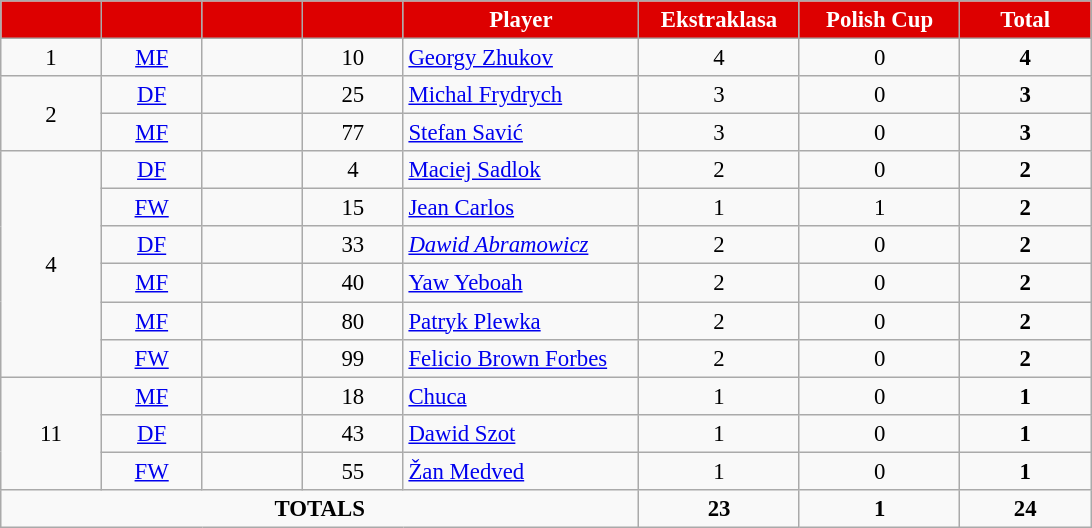<table class="wikitable" style="font-size: 95%; text-align: center;">
<tr>
<th style="background:#DD0000; color:white; width:60px;"></th>
<th style="background:#DD0000; color:white; width:60px;"></th>
<th style="background:#DD0000; color:white; width:60px;"></th>
<th style="background:#DD0000; color:white; width:60px;"></th>
<th style="background:#DD0000; color:white; width:150px;">Player</th>
<th style="background:#DD0000; color:white; width:100px;">Ekstraklasa</th>
<th style="background:#DD0000; color:white; width:100px;">Polish Cup</th>
<th style="background:#DD0000; color:white; width:80px;">Total</th>
</tr>
<tr>
<td rowspan=1>1</td>
<td><a href='#'>MF</a></td>
<td></td>
<td>10</td>
<td align=left><a href='#'>Georgy Zhukov</a></td>
<td>4</td>
<td>0</td>
<td><strong>4</strong></td>
</tr>
<tr>
<td rowspan=2>2</td>
<td><a href='#'>DF</a></td>
<td></td>
<td>25</td>
<td align=left><a href='#'>Michal Frydrych</a></td>
<td>3</td>
<td>0</td>
<td><strong>3</strong></td>
</tr>
<tr>
<td><a href='#'>MF</a></td>
<td></td>
<td>77</td>
<td align=left><a href='#'>Stefan Savić</a></td>
<td>3</td>
<td>0</td>
<td><strong>3</strong></td>
</tr>
<tr>
<td rowspan=6>4</td>
<td><a href='#'>DF</a></td>
<td></td>
<td>4</td>
<td align=left><a href='#'>Maciej Sadlok</a></td>
<td>2</td>
<td>0</td>
<td><strong>2</strong></td>
</tr>
<tr>
<td><a href='#'>FW</a></td>
<td></td>
<td>15</td>
<td align=left><a href='#'>Jean Carlos</a></td>
<td>1</td>
<td>1</td>
<td><strong>2</strong></td>
</tr>
<tr>
<td><a href='#'>DF</a></td>
<td></td>
<td>33</td>
<td align=left><em><a href='#'>Dawid Abramowicz</a></em></td>
<td>2</td>
<td>0</td>
<td><strong>2</strong></td>
</tr>
<tr>
<td><a href='#'>MF</a></td>
<td></td>
<td>40</td>
<td align=left><a href='#'>Yaw Yeboah</a></td>
<td>2</td>
<td>0</td>
<td><strong>2</strong></td>
</tr>
<tr>
<td><a href='#'>MF</a></td>
<td></td>
<td>80</td>
<td align=left><a href='#'>Patryk Plewka</a></td>
<td>2</td>
<td>0</td>
<td><strong>2</strong></td>
</tr>
<tr>
<td><a href='#'>FW</a></td>
<td></td>
<td>99</td>
<td align=left><a href='#'>Felicio Brown Forbes</a></td>
<td>2</td>
<td>0</td>
<td><strong>2</strong></td>
</tr>
<tr>
<td rowspan=3>11</td>
<td><a href='#'>MF</a></td>
<td></td>
<td>18</td>
<td align=left><a href='#'>Chuca</a></td>
<td>1</td>
<td>0</td>
<td><strong>1</strong></td>
</tr>
<tr>
<td><a href='#'>DF</a></td>
<td></td>
<td>43</td>
<td align=left><a href='#'>Dawid Szot</a></td>
<td>1</td>
<td>0</td>
<td><strong>1</strong></td>
</tr>
<tr>
<td><a href='#'>FW</a></td>
<td></td>
<td>55</td>
<td align=left><a href='#'>Žan Medved</a></td>
<td>1</td>
<td>0</td>
<td><strong>1</strong></td>
</tr>
<tr>
<td colspan="5"><strong>TOTALS</strong></td>
<td><strong>23</strong></td>
<td><strong>1</strong></td>
<td><strong>24</strong></td>
</tr>
</table>
